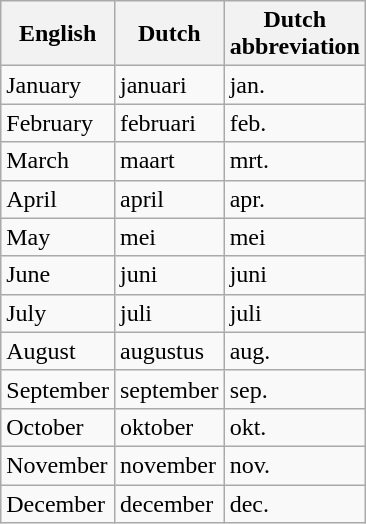<table class="wikitable">
<tr>
<th>English</th>
<th>Dutch</th>
<th>Dutch<br>abbreviation</th>
</tr>
<tr>
<td>January</td>
<td>januari</td>
<td>jan.</td>
</tr>
<tr>
<td>February</td>
<td>februari</td>
<td>feb.</td>
</tr>
<tr>
<td>March</td>
<td>maart</td>
<td>mrt.</td>
</tr>
<tr>
<td>April</td>
<td>april</td>
<td>apr.</td>
</tr>
<tr>
<td>May</td>
<td>mei</td>
<td>mei</td>
</tr>
<tr>
<td>June</td>
<td>juni</td>
<td>juni</td>
</tr>
<tr>
<td>July</td>
<td>juli</td>
<td>juli</td>
</tr>
<tr>
<td>August</td>
<td>augustus</td>
<td>aug.</td>
</tr>
<tr>
<td>September</td>
<td>september</td>
<td>sep.</td>
</tr>
<tr>
<td>October</td>
<td>oktober</td>
<td>okt.</td>
</tr>
<tr>
<td>November</td>
<td>november</td>
<td>nov.</td>
</tr>
<tr>
<td>December</td>
<td>december</td>
<td>dec.</td>
</tr>
</table>
